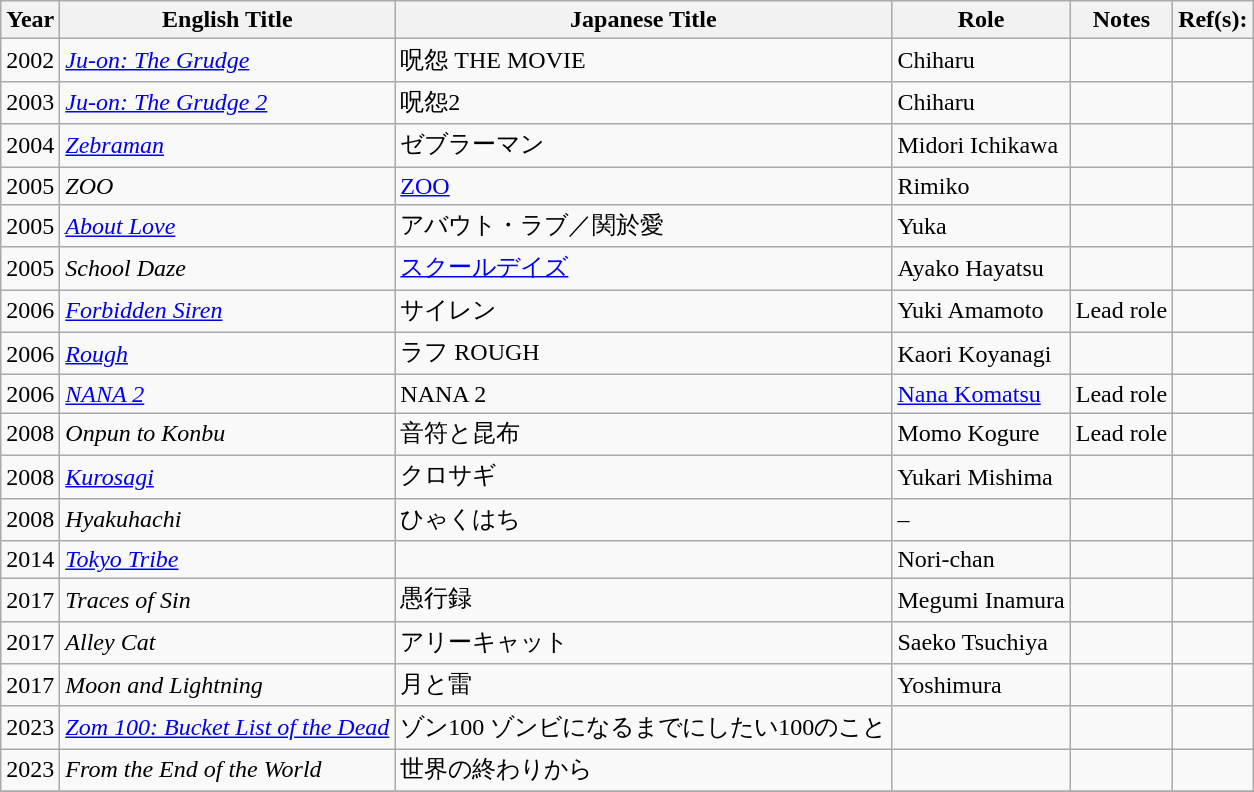<table class="wikitable plainrowheaders sortable">
<tr>
<th scope="col">Year</th>
<th scope="col">English Title</th>
<th scope="col">Japanese Title</th>
<th scope="col">Role</th>
<th>Notes</th>
<th>Ref(s):</th>
</tr>
<tr>
<td>2002</td>
<td><em><a href='#'>Ju-on: The Grudge</a></em></td>
<td>呪怨 THE MOVIE</td>
<td>Chiharu</td>
<td></td>
<td></td>
</tr>
<tr>
<td>2003</td>
<td><em><a href='#'>Ju-on: The Grudge 2</a></em></td>
<td>呪怨2</td>
<td>Chiharu</td>
<td></td>
<td></td>
</tr>
<tr>
<td>2004</td>
<td><em><a href='#'>Zebraman</a></em></td>
<td>ゼブラーマン</td>
<td>Midori Ichikawa</td>
<td></td>
<td></td>
</tr>
<tr>
<td>2005</td>
<td><em>ZOO</em></td>
<td><a href='#'>ZOO</a></td>
<td>Rimiko</td>
<td></td>
<td></td>
</tr>
<tr>
<td>2005</td>
<td><em><a href='#'>About Love</a></em></td>
<td>アバウト・ラブ／関於愛</td>
<td>Yuka</td>
<td></td>
<td></td>
</tr>
<tr>
<td>2005</td>
<td><em>School Daze</em></td>
<td><a href='#'>スクールデイズ</a></td>
<td>Ayako Hayatsu</td>
<td></td>
<td></td>
</tr>
<tr>
<td>2006</td>
<td><em><a href='#'>Forbidden Siren</a></em></td>
<td>サイレン</td>
<td>Yuki Amamoto</td>
<td>Lead role</td>
<td></td>
</tr>
<tr>
<td>2006</td>
<td><em><a href='#'>Rough</a></em></td>
<td>ラフ ROUGH</td>
<td>Kaori Koyanagi</td>
<td></td>
<td></td>
</tr>
<tr>
<td>2006</td>
<td><em><a href='#'>NANA 2</a></em></td>
<td>NANA 2</td>
<td><a href='#'>Nana Komatsu</a></td>
<td>Lead role</td>
<td></td>
</tr>
<tr>
<td>2008</td>
<td><em>Onpun to Konbu</em></td>
<td>音符と昆布</td>
<td>Momo Kogure</td>
<td>Lead role</td>
<td></td>
</tr>
<tr>
<td>2008</td>
<td><em><a href='#'>Kurosagi</a></em></td>
<td>クロサギ</td>
<td>Yukari Mishima</td>
<td></td>
<td></td>
</tr>
<tr>
<td>2008</td>
<td><em>Hyakuhachi</em></td>
<td>ひゃくはち</td>
<td>–</td>
<td></td>
<td></td>
</tr>
<tr>
<td>2014</td>
<td><em><a href='#'>Tokyo Tribe</a></em></td>
<td></td>
<td>Nori-chan</td>
<td></td>
<td></td>
</tr>
<tr>
<td>2017</td>
<td><em>Traces of Sin</em></td>
<td>愚行録</td>
<td>Megumi Inamura</td>
<td></td>
<td></td>
</tr>
<tr>
<td>2017</td>
<td><em>Alley Cat</em></td>
<td>アリーキャット</td>
<td>Saeko Tsuchiya</td>
<td></td>
<td></td>
</tr>
<tr>
<td>2017</td>
<td><em>Moon and Lightning</em></td>
<td>月と雷</td>
<td>Yoshimura</td>
<td></td>
<td></td>
</tr>
<tr>
<td>2023</td>
<td><em><a href='#'>Zom 100: Bucket List of the Dead</a></em></td>
<td>ゾン100 ゾンビになるまでにしたい100のこと</td>
<td></td>
<td></td>
<td></td>
</tr>
<tr>
<td>2023</td>
<td><em>From the End of the World</em></td>
<td>世界の終わりから</td>
<td></td>
<td></td>
<td></td>
</tr>
<tr>
</tr>
</table>
